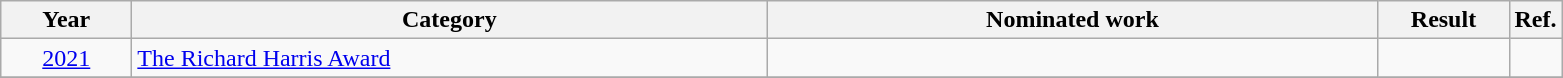<table class=wikitable>
<tr>
<th scope="col" style="width:5em;">Year</th>
<th scope="col" style="width:26em;">Category</th>
<th scope="col" style="width:25em;">Nominated work</th>
<th scope="col" style="width:5em;">Result</th>
<th>Ref.</th>
</tr>
<tr>
<td style="text-align:center;"><a href='#'>2021</a></td>
<td><a href='#'>The Richard Harris Award</a></td>
<td></td>
<td></td>
<td></td>
</tr>
<tr>
</tr>
</table>
